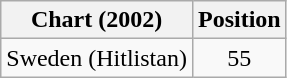<table class="wikitable">
<tr>
<th>Chart (2002)</th>
<th>Position</th>
</tr>
<tr>
<td>Sweden (Hitlistan)</td>
<td align="center">55</td>
</tr>
</table>
